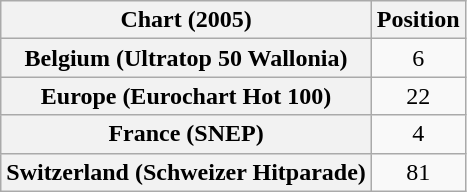<table class="wikitable sortable plainrowheaders" style="text-align:center">
<tr>
<th>Chart (2005)</th>
<th>Position</th>
</tr>
<tr>
<th scope="row">Belgium (Ultratop 50 Wallonia)</th>
<td>6</td>
</tr>
<tr>
<th scope="row">Europe (Eurochart Hot 100)</th>
<td>22</td>
</tr>
<tr>
<th scope="row">France (SNEP)</th>
<td>4</td>
</tr>
<tr>
<th scope="row">Switzerland (Schweizer Hitparade)</th>
<td>81</td>
</tr>
</table>
